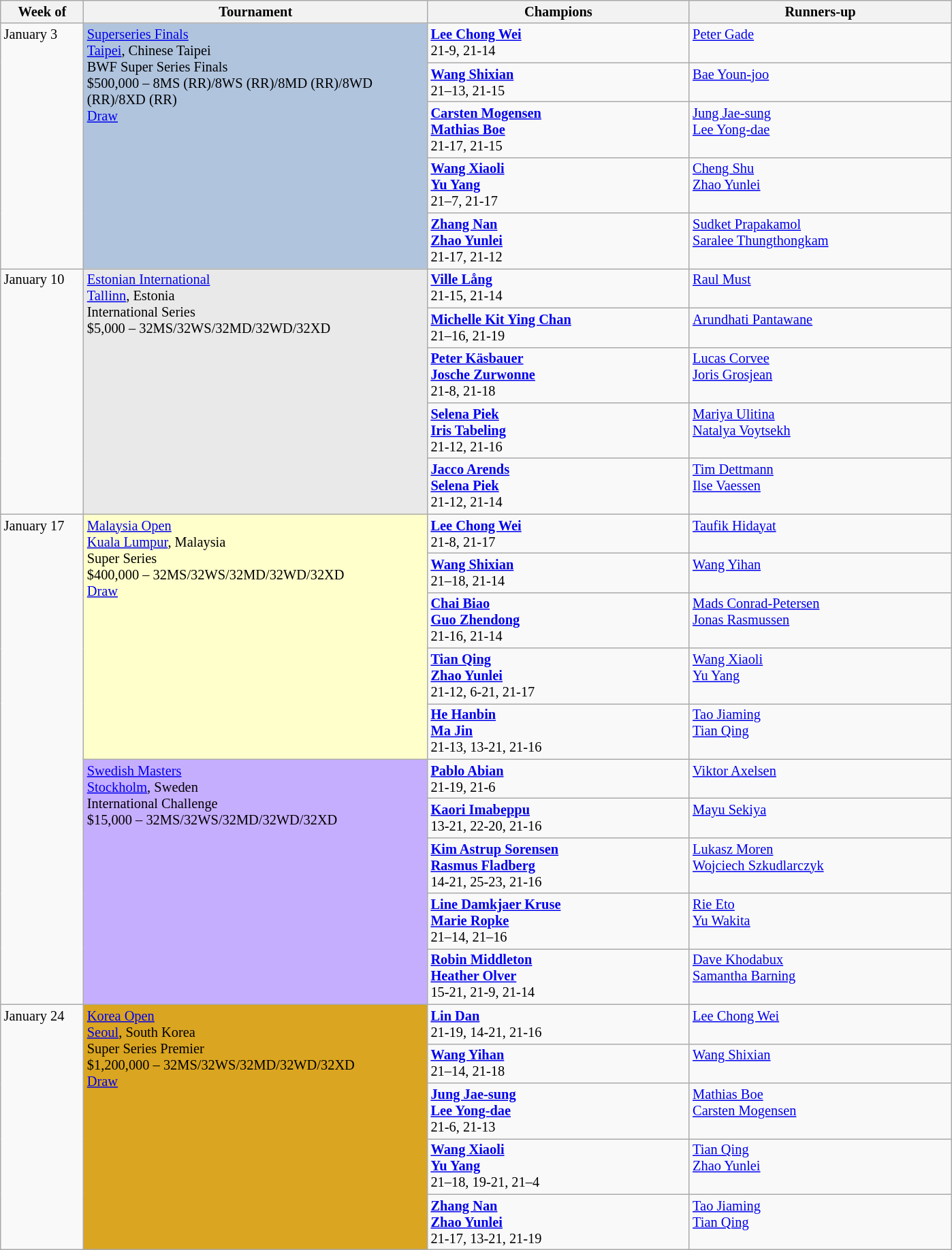<table class=wikitable style=font-size:85%>
<tr>
<th width=75>Week of</th>
<th width=330>Tournament</th>
<th width=250>Champions</th>
<th width=250>Runners-up</th>
</tr>
<tr valign=top>
<td rowspan=5>January 3</td>
<td style="background:#B0C4DE;" rowspan="5"><a href='#'>Superseries Finals</a><br><a href='#'>Taipei</a>, Chinese Taipei<br>BWF Super Series Finals<br>$500,000 – 8MS (RR)/8WS (RR)/8MD (RR)/8WD (RR)/8XD (RR)<br><a href='#'>Draw</a></td>
<td> <strong><a href='#'>Lee Chong Wei</a></strong><br>21-9, 21-14</td>
<td> <a href='#'>Peter Gade</a></td>
</tr>
<tr valign=top>
<td> <strong><a href='#'>Wang Shixian</a></strong><br>21–13, 21-15</td>
<td> <a href='#'>Bae Youn-joo</a></td>
</tr>
<tr valign=top>
<td> <strong><a href='#'>Carsten Mogensen</a></strong><br> <strong><a href='#'>Mathias Boe</a></strong><br>21-17, 21-15</td>
<td> <a href='#'>Jung Jae-sung</a><br> <a href='#'>Lee Yong-dae</a></td>
</tr>
<tr valign=top>
<td> <strong><a href='#'>Wang Xiaoli</a></strong><br> <strong><a href='#'>Yu Yang</a></strong><br>21–7, 21-17</td>
<td> <a href='#'>Cheng Shu</a><br> <a href='#'>Zhao Yunlei</a></td>
</tr>
<tr valign=top>
<td> <strong><a href='#'>Zhang Nan</a><br> <a href='#'>Zhao Yunlei</a></strong><br>21-17, 21-12</td>
<td> <a href='#'>Sudket Prapakamol</a><br> <a href='#'>Saralee Thungthongkam</a></td>
</tr>
<tr valign=top>
<td rowspan=5>January 10</td>
<td style="background:#E9E9E9;" rowspan="5"><a href='#'>Estonian International</a><br><a href='#'>Tallinn</a>, Estonia<br>International Series <br>$5,000 – 32MS/32WS/32MD/32WD/32XD</td>
<td> <strong><a href='#'>Ville Lång</a></strong><br>21-15, 21-14</td>
<td> <a href='#'>Raul Must</a></td>
</tr>
<tr valign=top>
<td> <strong><a href='#'>Michelle Kit Ying Chan</a></strong><br>21–16, 21-19</td>
<td> <a href='#'>Arundhati Pantawane</a></td>
</tr>
<tr valign=top>
<td> <strong><a href='#'>Peter Käsbauer</a></strong><br> <strong><a href='#'>Josche Zurwonne</a></strong><br>21-8, 21-18</td>
<td> <a href='#'>Lucas Corvee</a><br> <a href='#'>Joris Grosjean</a></td>
</tr>
<tr valign=top>
<td> <strong><a href='#'>Selena Piek</a></strong><br> <strong><a href='#'>Iris Tabeling</a></strong><br>21-12, 21-16</td>
<td> <a href='#'>Mariya Ulitina</a><br> <a href='#'>Natalya Voytsekh</a></td>
</tr>
<tr valign=top>
<td> <strong><a href='#'>Jacco Arends</a></strong><br> <strong><a href='#'>Selena Piek</a></strong><br>21-12, 21-14</td>
<td> <a href='#'>Tim Dettmann</a><br> <a href='#'>Ilse Vaessen</a></td>
</tr>
<tr valign=top>
<td rowspan=10>January 17</td>
<td style="background:#ffffcc;" rowspan="5"><a href='#'>Malaysia Open</a><br><a href='#'>Kuala Lumpur</a>, Malaysia<br>Super Series <br>$400,000 – 32MS/32WS/32MD/32WD/32XD<br><a href='#'>Draw</a></td>
<td> <strong><a href='#'>Lee Chong Wei</a></strong><br>21-8, 21-17</td>
<td> <a href='#'>Taufik Hidayat</a></td>
</tr>
<tr valign=top>
<td> <strong><a href='#'>Wang Shixian</a></strong><br>21–18, 21-14</td>
<td> <a href='#'>Wang Yihan</a></td>
</tr>
<tr valign=top>
<td> <strong><a href='#'>Chai Biao</a></strong><br> <strong><a href='#'>Guo Zhendong</a></strong><br>21-16, 21-14</td>
<td> <a href='#'>Mads Conrad-Petersen</a><br> <a href='#'>Jonas Rasmussen</a></td>
</tr>
<tr valign=top>
<td> <strong><a href='#'>Tian Qing</a></strong><br> <strong><a href='#'>Zhao Yunlei</a></strong><br>21-12, 6-21, 21-17</td>
<td> <a href='#'>Wang Xiaoli</a><br> <a href='#'>Yu Yang</a></td>
</tr>
<tr valign=top>
<td> <strong><a href='#'>He Hanbin</a></strong><br> <strong><a href='#'>Ma Jin</a></strong><br>21-13, 13-21, 21-16</td>
<td> <a href='#'>Tao Jiaming</a><br> <a href='#'>Tian Qing</a></td>
</tr>
<tr valign=top>
<td style="background:#C6AEFF;" rowspan="5"><a href='#'>Swedish Masters</a><br><a href='#'>Stockholm</a>, Sweden<br>International Challenge<br>$15,000 – 32MS/32WS/32MD/32WD/32XD</td>
<td> <strong><a href='#'>Pablo Abian</a></strong><br>21-19, 21-6</td>
<td> <a href='#'>Viktor Axelsen</a></td>
</tr>
<tr valign=top>
<td> <strong><a href='#'>Kaori Imabeppu</a></strong><br>13-21, 22-20, 21-16</td>
<td> <a href='#'>Mayu Sekiya</a></td>
</tr>
<tr valign=top>
<td> <strong><a href='#'>Kim Astrup Sorensen</a></strong><br> <strong><a href='#'>Rasmus Fladberg</a></strong><br>14-21, 25-23, 21-16</td>
<td> <a href='#'>Lukasz Moren</a><br> <a href='#'>Wojciech Szkudlarczyk</a></td>
</tr>
<tr valign=top>
<td> <strong><a href='#'>Line Damkjaer Kruse</a></strong><br> <strong><a href='#'>Marie Ropke</a></strong><br>21–14, 21–16</td>
<td> <a href='#'>Rie Eto</a><br> <a href='#'>Yu Wakita</a></td>
</tr>
<tr valign=top>
<td> <strong><a href='#'>Robin Middleton</a></strong><br> <strong><a href='#'>Heather Olver</a></strong><br>15-21, 21-9, 21-14</td>
<td> <a href='#'>Dave Khodabux</a><br> <a href='#'>Samantha Barning</a></td>
</tr>
<tr valign=top>
<td rowspan=5>January 24</td>
<td style="background:#DAA520;" rowspan="5"><a href='#'>Korea Open</a><br><a href='#'>Seoul</a>, South Korea<br>Super Series Premier<br>$1,200,000 – 32MS/32WS/32MD/32WD/32XD<br><a href='#'>Draw</a></td>
<td> <strong><a href='#'>Lin Dan</a></strong><br>21-19, 14-21, 21-16</td>
<td> <a href='#'>Lee Chong Wei</a></td>
</tr>
<tr valign=top>
<td> <strong><a href='#'>Wang Yihan</a></strong><br>21–14, 21-18</td>
<td> <a href='#'>Wang Shixian</a></td>
</tr>
<tr valign=top>
<td> <strong><a href='#'>Jung Jae-sung</a></strong><br> <strong><a href='#'>Lee Yong-dae</a></strong><br>21-6, 21-13</td>
<td> <a href='#'>Mathias Boe</a><br> <a href='#'>Carsten Mogensen</a></td>
</tr>
<tr valign=top>
<td> <strong><a href='#'>Wang Xiaoli</a></strong><br> <strong><a href='#'>Yu Yang</a></strong><br>21–18, 19-21, 21–4</td>
<td> <a href='#'>Tian Qing</a><br> <a href='#'>Zhao Yunlei</a></td>
</tr>
<tr valign=top>
<td> <strong><a href='#'>Zhang Nan</a><br> <a href='#'>Zhao Yunlei</a></strong><br>21-17, 13-21, 21-19</td>
<td> <a href='#'>Tao Jiaming</a><br> <a href='#'>Tian Qing</a></td>
</tr>
</table>
